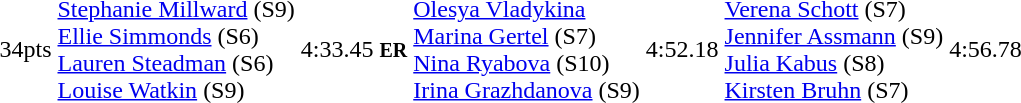<table>
<tr>
<td>34pts</td>
<td><a href='#'>Stephanie Millward</a> (S9)<br><a href='#'>Ellie Simmonds</a> (S6)<br><a href='#'>Lauren Steadman</a> (S6)<br><a href='#'>Louise Watkin</a> (S9)<br></td>
<td>4:33.45 <small><strong>ER</strong></small></td>
<td><a href='#'>Olesya Vladykina</a><br><a href='#'>Marina Gertel</a> (S7)<br><a href='#'>Nina Ryabova</a> (S10)<br><a href='#'>Irina Grazhdanova</a> (S9)<br></td>
<td>4:52.18</td>
<td><a href='#'>Verena Schott</a> (S7)<br><a href='#'>Jennifer Assmann</a> (S9)<br><a href='#'>Julia Kabus</a> (S8)<br><a href='#'>Kirsten Bruhn</a> (S7)<br></td>
<td>4:56.78</td>
</tr>
</table>
